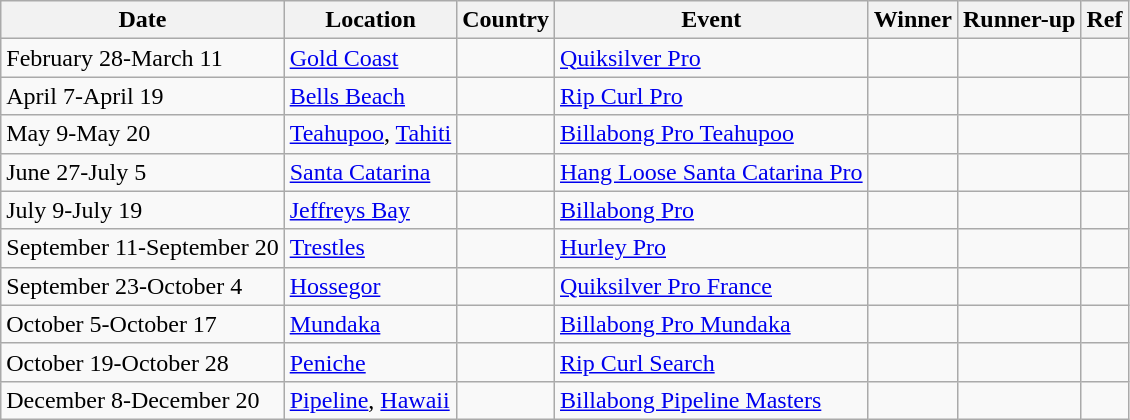<table class="wikitable">
<tr>
<th>Date</th>
<th>Location</th>
<th>Country</th>
<th>Event</th>
<th>Winner</th>
<th>Runner-up</th>
<th>Ref</th>
</tr>
<tr>
<td>February 28-March 11</td>
<td><a href='#'>Gold Coast</a></td>
<td></td>
<td><a href='#'>Quiksilver Pro</a></td>
<td></td>
<td></td>
<td></td>
</tr>
<tr>
<td>April 7-April 19</td>
<td><a href='#'>Bells Beach</a></td>
<td></td>
<td><a href='#'>Rip Curl Pro</a></td>
<td></td>
<td></td>
<td></td>
</tr>
<tr>
<td>May 9-May 20</td>
<td><a href='#'>Teahupoo</a>, <a href='#'>Tahiti</a></td>
<td></td>
<td><a href='#'>Billabong Pro Teahupoo</a></td>
<td></td>
<td></td>
<td></td>
</tr>
<tr>
<td>June 27-July 5</td>
<td><a href='#'>Santa Catarina</a></td>
<td></td>
<td><a href='#'>Hang Loose Santa Catarina Pro</a></td>
<td></td>
<td></td>
<td></td>
</tr>
<tr>
<td>July 9-July 19</td>
<td><a href='#'>Jeffreys Bay</a></td>
<td></td>
<td><a href='#'>Billabong Pro</a></td>
<td></td>
<td></td>
<td></td>
</tr>
<tr>
<td>September 11-September 20</td>
<td><a href='#'>Trestles</a></td>
<td></td>
<td><a href='#'>Hurley Pro</a></td>
<td></td>
<td></td>
<td></td>
</tr>
<tr>
<td>September 23-October 4</td>
<td><a href='#'>Hossegor</a></td>
<td></td>
<td><a href='#'>Quiksilver Pro France</a></td>
<td></td>
<td></td>
<td></td>
</tr>
<tr>
<td>October 5-October 17</td>
<td><a href='#'>Mundaka</a></td>
<td></td>
<td><a href='#'>Billabong Pro Mundaka</a></td>
<td></td>
<td></td>
<td></td>
</tr>
<tr>
<td>October 19-October 28</td>
<td><a href='#'>Peniche</a></td>
<td></td>
<td><a href='#'>Rip Curl Search</a></td>
<td></td>
<td></td>
<td></td>
</tr>
<tr>
<td>December 8-December 20</td>
<td><a href='#'>Pipeline</a>, <a href='#'>Hawaii</a></td>
<td></td>
<td><a href='#'>Billabong Pipeline Masters</a></td>
<td></td>
<td></td>
<td></td>
</tr>
</table>
